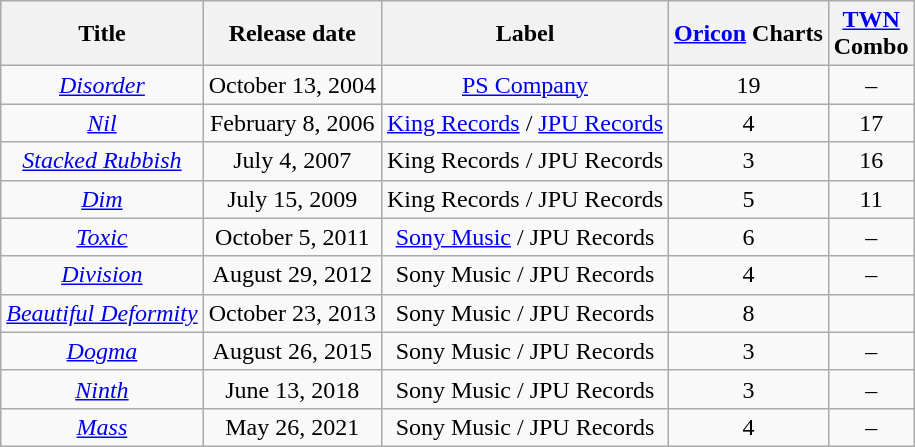<table class="wikitable" style="text-align:center;">
<tr>
<th>Title</th>
<th>Release date</th>
<th>Label</th>
<th><a href='#'>Oricon</a> Charts</th>
<th><a href='#'>TWN</a><br>Combo</th>
</tr>
<tr>
<td><em><a href='#'>Disorder</a></em></td>
<td>October 13, 2004</td>
<td><a href='#'>PS Company</a></td>
<td>19</td>
<td>–</td>
</tr>
<tr>
<td><em><a href='#'>Nil</a></em></td>
<td>February 8, 2006</td>
<td><a href='#'>King Records</a> / <a href='#'>JPU Records</a></td>
<td>4</td>
<td>17</td>
</tr>
<tr>
<td><em><a href='#'>Stacked Rubbish</a></em></td>
<td>July 4, 2007</td>
<td>King Records / JPU Records</td>
<td>3</td>
<td>16</td>
</tr>
<tr>
<td><em><a href='#'>Dim</a></em></td>
<td>July 15, 2009</td>
<td>King Records / JPU Records</td>
<td>5</td>
<td>11</td>
</tr>
<tr>
<td><em><a href='#'>Toxic</a></em></td>
<td>October 5, 2011</td>
<td><a href='#'>Sony Music</a> / JPU Records</td>
<td>6</td>
<td>–</td>
</tr>
<tr>
<td><em><a href='#'>Division</a></em></td>
<td>August 29, 2012</td>
<td>Sony Music / JPU Records</td>
<td>4</td>
<td>–</td>
</tr>
<tr>
<td><em><a href='#'>Beautiful Deformity</a></em></td>
<td>October 23, 2013</td>
<td>Sony Music / JPU Records</td>
<td>8</td>
</tr>
<tr>
<td><em><a href='#'>Dogma</a></em></td>
<td>August 26, 2015</td>
<td>Sony Music / JPU Records</td>
<td>3</td>
<td>–</td>
</tr>
<tr>
<td><em><a href='#'>Ninth</a></em></td>
<td>June 13, 2018</td>
<td>Sony Music / JPU Records</td>
<td>3</td>
<td>–</td>
</tr>
<tr>
<td><em><a href='#'>Mass</a></em></td>
<td>May 26, 2021</td>
<td>Sony Music / JPU Records</td>
<td>4</td>
<td>–</td>
</tr>
</table>
